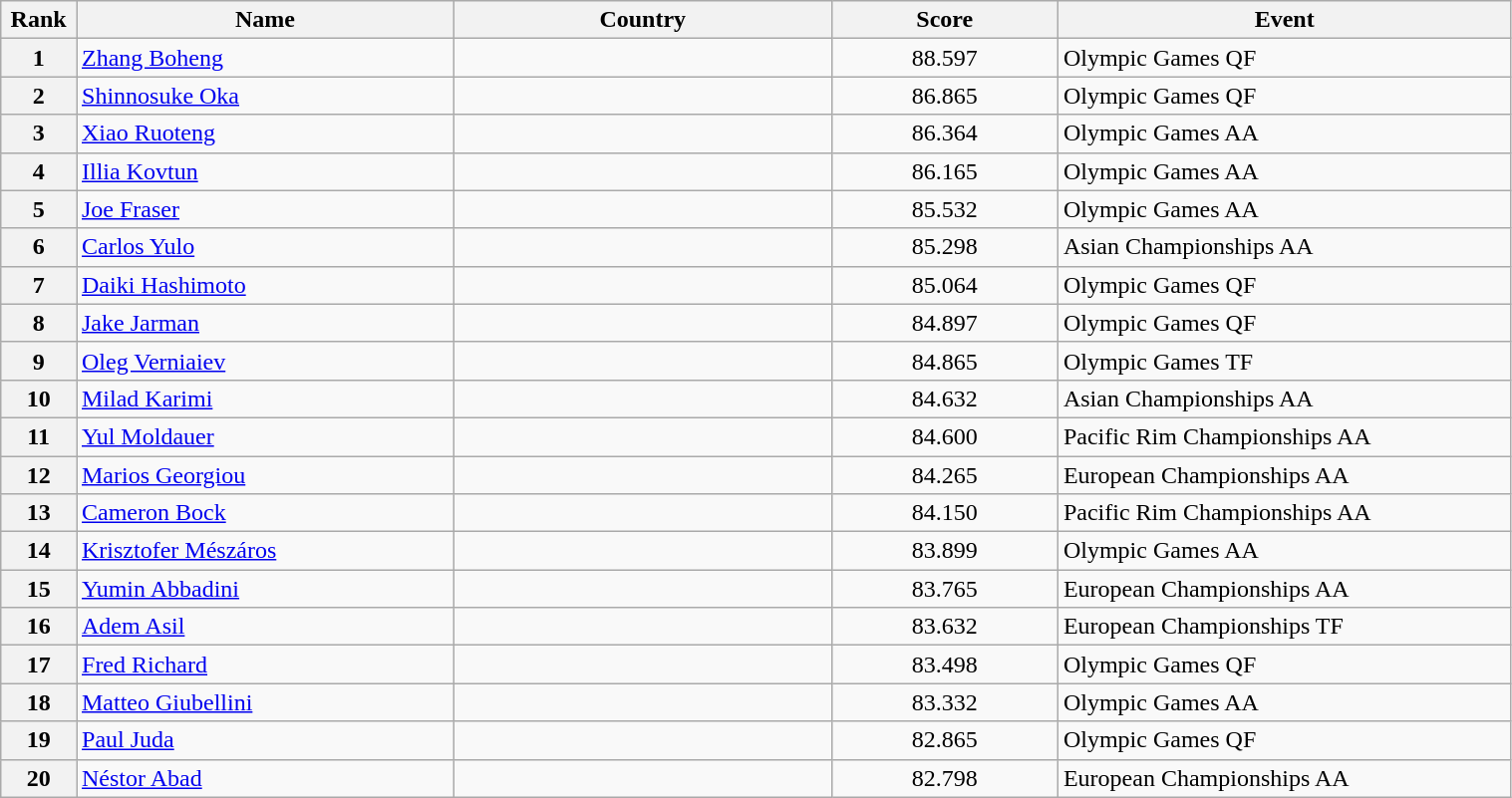<table class="wikitable sortable" style="width:80%;">
<tr>
<th style="text-align:center; width:5%;">Rank</th>
<th style="text-align:center; width:25%;">Name</th>
<th style="text-align:center; width:25%;">Country</th>
<th style="text-align:center; width:15%;">Score</th>
<th style="text-align:center; width:30%;">Event</th>
</tr>
<tr>
<th>1</th>
<td><a href='#'>Zhang Boheng</a></td>
<td></td>
<td align="center">88.597</td>
<td>Olympic Games QF</td>
</tr>
<tr>
<th>2</th>
<td><a href='#'>Shinnosuke Oka</a></td>
<td></td>
<td align="center">86.865</td>
<td>Olympic Games QF</td>
</tr>
<tr>
<th>3</th>
<td><a href='#'>Xiao Ruoteng</a></td>
<td></td>
<td align="center">86.364</td>
<td>Olympic Games AA</td>
</tr>
<tr>
<th>4</th>
<td><a href='#'>Illia Kovtun</a></td>
<td></td>
<td align="center">86.165</td>
<td>Olympic Games AA</td>
</tr>
<tr>
<th>5</th>
<td><a href='#'>Joe Fraser</a></td>
<td></td>
<td align="center">85.532</td>
<td>Olympic Games AA</td>
</tr>
<tr>
<th>6</th>
<td><a href='#'>Carlos Yulo</a></td>
<td></td>
<td align="center">85.298</td>
<td>Asian Championships AA</td>
</tr>
<tr>
<th>7</th>
<td><a href='#'>Daiki Hashimoto</a></td>
<td></td>
<td align="center">85.064</td>
<td>Olympic Games QF</td>
</tr>
<tr>
<th>8</th>
<td><a href='#'>Jake Jarman</a></td>
<td></td>
<td align="center">84.897</td>
<td>Olympic Games QF</td>
</tr>
<tr>
<th>9</th>
<td><a href='#'>Oleg Verniaiev</a></td>
<td></td>
<td align="center">84.865</td>
<td>Olympic Games TF</td>
</tr>
<tr>
<th>10</th>
<td><a href='#'>Milad Karimi</a></td>
<td></td>
<td align="center">84.632</td>
<td>Asian Championships AA</td>
</tr>
<tr>
<th>11</th>
<td><a href='#'>Yul Moldauer</a></td>
<td></td>
<td align="center">84.600</td>
<td>Pacific Rim Championships AA</td>
</tr>
<tr>
<th>12</th>
<td><a href='#'>Marios Georgiou</a></td>
<td></td>
<td align="center">84.265</td>
<td>European Championships AA</td>
</tr>
<tr>
<th>13</th>
<td><a href='#'>Cameron Bock</a></td>
<td></td>
<td align="center">84.150</td>
<td>Pacific Rim Championships AA</td>
</tr>
<tr>
<th>14</th>
<td><a href='#'>Krisztofer Mészáros</a></td>
<td></td>
<td align="center">83.899</td>
<td>Olympic Games AA</td>
</tr>
<tr>
<th>15</th>
<td><a href='#'>Yumin Abbadini</a></td>
<td></td>
<td align="center">83.765</td>
<td>European Championships AA</td>
</tr>
<tr>
<th>16</th>
<td><a href='#'>Adem Asil</a></td>
<td></td>
<td align="center">83.632</td>
<td>European Championships TF</td>
</tr>
<tr>
<th>17</th>
<td><a href='#'>Fred Richard</a></td>
<td></td>
<td align="center">83.498</td>
<td>Olympic Games QF</td>
</tr>
<tr>
<th>18</th>
<td><a href='#'>Matteo Giubellini</a></td>
<td></td>
<td align="center">83.332</td>
<td>Olympic Games AA</td>
</tr>
<tr>
<th>19</th>
<td><a href='#'>Paul Juda</a></td>
<td></td>
<td align="center">82.865</td>
<td>Olympic Games QF</td>
</tr>
<tr>
<th>20</th>
<td><a href='#'>Néstor Abad</a></td>
<td></td>
<td align="center">82.798</td>
<td>European Championships AA</td>
</tr>
</table>
